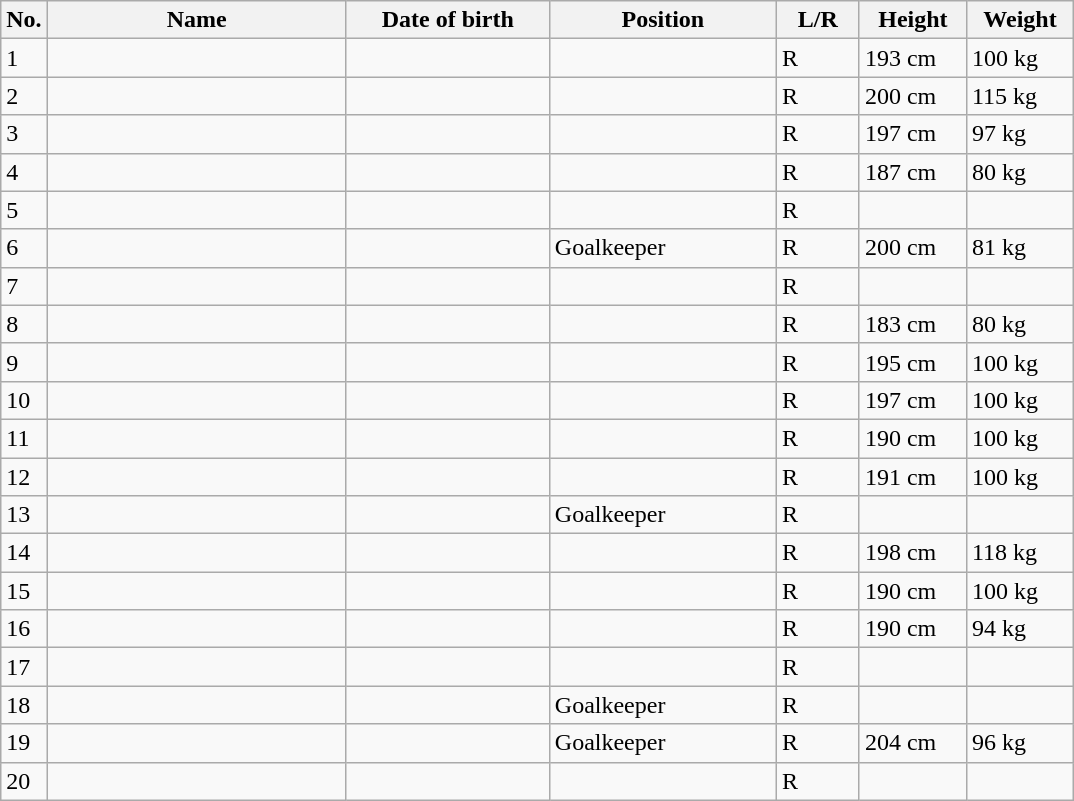<table class="wikitable sortable" style=font-size:100%; text-align:center;>
<tr>
<th>No.</th>
<th style=width:12em>Name</th>
<th style=width:8em>Date of birth</th>
<th style=width:9em>Position</th>
<th style=width:3em>L/R</th>
<th style=width:4em>Height</th>
<th style=width:4em>Weight</th>
</tr>
<tr>
<td>1</td>
<td align=left></td>
<td align=right></td>
<td></td>
<td>R</td>
<td>193 cm</td>
<td>100 kg</td>
</tr>
<tr>
<td>2</td>
<td align=left></td>
<td align=right></td>
<td></td>
<td>R</td>
<td>200 cm</td>
<td>115 kg</td>
</tr>
<tr>
<td>3</td>
<td align=left></td>
<td align=right></td>
<td></td>
<td>R</td>
<td>197 cm</td>
<td>97 kg</td>
</tr>
<tr>
<td>4</td>
<td align=left></td>
<td align=right></td>
<td></td>
<td>R</td>
<td>187 cm</td>
<td>80 kg</td>
</tr>
<tr>
<td>5</td>
<td align=left></td>
<td align=right></td>
<td></td>
<td>R</td>
<td></td>
<td></td>
</tr>
<tr>
<td>6</td>
<td align=left></td>
<td align=right></td>
<td>Goalkeeper</td>
<td>R</td>
<td>200 cm</td>
<td>81 kg</td>
</tr>
<tr>
<td>7</td>
<td align=left></td>
<td align=right></td>
<td></td>
<td>R</td>
<td></td>
<td></td>
</tr>
<tr>
<td>8</td>
<td align=left></td>
<td align=right></td>
<td></td>
<td>R</td>
<td>183 cm</td>
<td>80 kg</td>
</tr>
<tr>
<td>9</td>
<td align=left></td>
<td align=right></td>
<td></td>
<td>R</td>
<td>195 cm</td>
<td>100 kg</td>
</tr>
<tr>
<td>10</td>
<td align=left></td>
<td align=right></td>
<td></td>
<td>R</td>
<td>197 cm</td>
<td>100 kg</td>
</tr>
<tr>
<td>11</td>
<td align=left></td>
<td align=right></td>
<td></td>
<td>R</td>
<td>190 cm</td>
<td>100 kg</td>
</tr>
<tr>
<td>12</td>
<td align=left></td>
<td align=right></td>
<td></td>
<td>R</td>
<td>191 cm</td>
<td>100 kg</td>
</tr>
<tr>
<td>13</td>
<td align=left></td>
<td align=right></td>
<td>Goalkeeper</td>
<td>R</td>
<td></td>
<td></td>
</tr>
<tr>
<td>14</td>
<td align=left></td>
<td align=right></td>
<td></td>
<td>R</td>
<td>198 cm</td>
<td>118 kg</td>
</tr>
<tr>
<td>15</td>
<td align=left></td>
<td align=right></td>
<td></td>
<td>R</td>
<td>190 cm</td>
<td>100 kg</td>
</tr>
<tr>
<td>16</td>
<td align=left></td>
<td align=right></td>
<td></td>
<td>R</td>
<td>190 cm</td>
<td>94 kg</td>
</tr>
<tr>
<td>17</td>
<td align=left></td>
<td align=right></td>
<td></td>
<td>R</td>
<td></td>
<td></td>
</tr>
<tr>
<td>18</td>
<td align=left></td>
<td align=right></td>
<td>Goalkeeper</td>
<td>R</td>
<td></td>
<td></td>
</tr>
<tr>
<td>19</td>
<td align=left></td>
<td align=right></td>
<td>Goalkeeper</td>
<td>R</td>
<td>204 cm</td>
<td>96 kg</td>
</tr>
<tr>
<td>20</td>
<td align=left></td>
<td align=right></td>
<td></td>
<td>R</td>
<td></td>
<td></td>
</tr>
</table>
